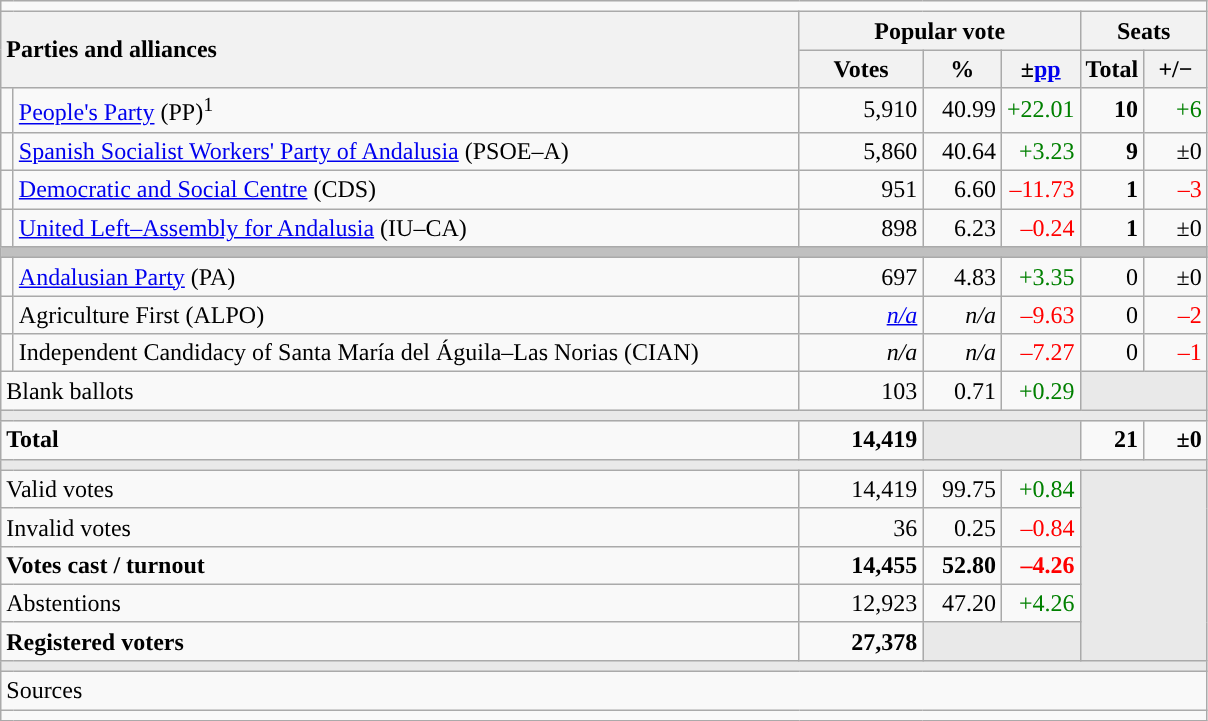<table class="wikitable" style="text-align:right;">
<tr>
<td colspan="7"></td>
</tr>
<tr>
<th style="text-align:left;" rowspan="2" colspan="2" width="525">Parties and alliances</th>
<th colspan="3">Popular vote</th>
<th colspan="2">Seats</th>
</tr>
<tr>
<th width="75">Votes</th>
<th width="45">%</th>
<th width="45">±<a href='#'>pp</a></th>
<th width="35">Total</th>
<th width="35">+/−</th>
</tr>
<tr>
<td width="1" style="color:inherit;background:"></td>
<td align="left"><a href='#'>People's Party</a> (PP)<sup>1</sup></td>
<td>5,910</td>
<td>40.99</td>
<td style="color:green;">+22.01</td>
<td><strong>10</strong></td>
<td style="color:green;">+6</td>
</tr>
<tr>
<td style="color:inherit;background:"></td>
<td align="left"><a href='#'>Spanish Socialist Workers' Party of Andalusia</a> (PSOE–A)</td>
<td>5,860</td>
<td>40.64</td>
<td style="color:green;">+3.23</td>
<td><strong>9</strong></td>
<td>±0</td>
</tr>
<tr>
<td style="color:inherit;background:"></td>
<td align="left"><a href='#'>Democratic and Social Centre</a> (CDS)</td>
<td>951</td>
<td>6.60</td>
<td style="color:red;">–11.73</td>
<td><strong>1</strong></td>
<td style="color:red;">–3</td>
</tr>
<tr>
<td style="color:inherit;background:"></td>
<td align="left"><a href='#'>United Left–Assembly for Andalusia</a> (IU–CA)</td>
<td>898</td>
<td>6.23</td>
<td style="color:red;">–0.24</td>
<td><strong>1</strong></td>
<td>±0</td>
</tr>
<tr>
<td colspan="7" bgcolor="#C0C0C0"></td>
</tr>
<tr>
<td style="color:inherit;background:"></td>
<td align="left"><a href='#'>Andalusian Party</a> (PA)</td>
<td>697</td>
<td>4.83</td>
<td style="color:green;">+3.35</td>
<td>0</td>
<td>±0</td>
</tr>
<tr>
<td style="color:inherit;background:"></td>
<td align="left">Agriculture First (ALPO)</td>
<td><em><a href='#'>n/a</a></em></td>
<td><em>n/a</em></td>
<td style="color:red;">–9.63</td>
<td>0</td>
<td style="color:red;">–2</td>
</tr>
<tr>
<td style="color:inherit;background:"></td>
<td align="left">Independent Candidacy of Santa María del Águila–Las Norias (CIAN)</td>
<td><em>n/a</em></td>
<td><em>n/a</em></td>
<td style="color:red;">–7.27</td>
<td>0</td>
<td style="color:red;">–1</td>
</tr>
<tr>
<td align="left" colspan="2">Blank ballots</td>
<td>103</td>
<td>0.71</td>
<td style="color:green;">+0.29</td>
<td bgcolor="#E9E9E9" colspan="2"></td>
</tr>
<tr>
<td colspan="7" bgcolor="#E9E9E9"></td>
</tr>
<tr style="font-weight:bold;">
<td align="left" colspan="2">Total</td>
<td>14,419</td>
<td bgcolor="#E9E9E9" colspan="2"></td>
<td>21</td>
<td>±0</td>
</tr>
<tr>
<td colspan="7" bgcolor="#E9E9E9"></td>
</tr>
<tr>
<td align="left" colspan="2">Valid votes</td>
<td>14,419</td>
<td>99.75</td>
<td style="color:green;">+0.84</td>
<td bgcolor="#E9E9E9" colspan="2" rowspan="5"></td>
</tr>
<tr>
<td align="left" colspan="2">Invalid votes</td>
<td>36</td>
<td>0.25</td>
<td style="color:red;">–0.84</td>
</tr>
<tr style="font-weight:bold;">
<td align="left" colspan="2">Votes cast / turnout</td>
<td>14,455</td>
<td>52.80</td>
<td style="color:red;">–4.26</td>
</tr>
<tr>
<td align="left" colspan="2">Abstentions</td>
<td>12,923</td>
<td>47.20</td>
<td style="color:green;">+4.26</td>
</tr>
<tr style="font-weight:bold;">
<td align="left" colspan="2">Registered voters</td>
<td>27,378</td>
<td bgcolor="#E9E9E9" colspan="2"></td>
</tr>
<tr>
<td colspan="7" bgcolor="#E9E9E9"></td>
</tr>
<tr>
<td align="left" colspan="7">Sources</td>
</tr>
<tr>
<td colspan="7" style="text-align:left; max-width:790px;"></td>
</tr>
</table>
